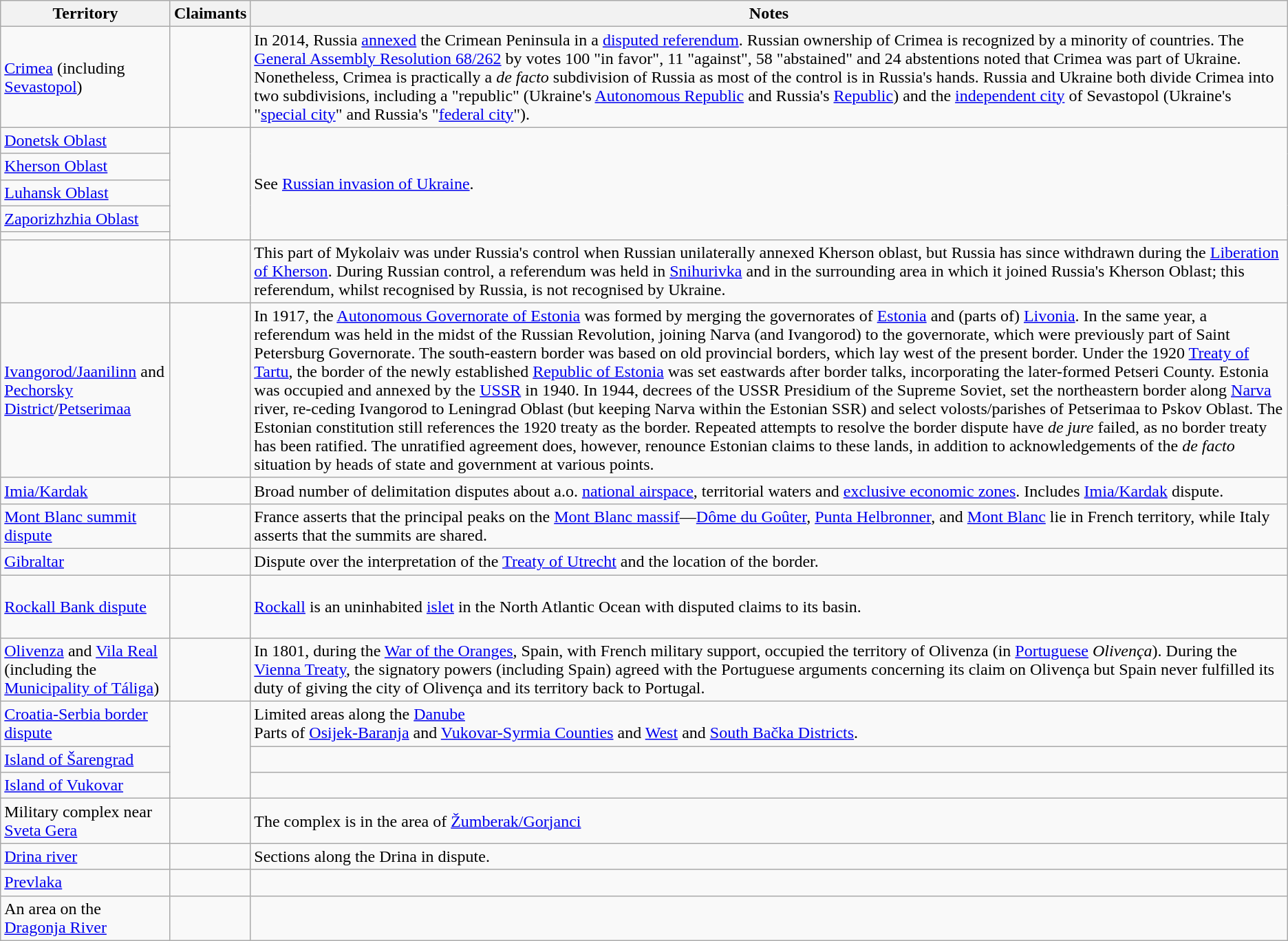<table class="wikitable sortable">
<tr>
<th>Territory</th>
<th>Claimants</th>
<th>Notes</th>
</tr>
<tr>
<td><a href='#'>Crimea</a> (including <a href='#'>Sevastopol</a>)</td>
<td><strong></strong><br></td>
<td>In 2014, Russia <a href='#'>annexed</a> the Crimean Peninsula in a <a href='#'>disputed referendum</a>. Russian ownership of Crimea is recognized by a minority of countries. The <a href='#'>General Assembly Resolution 68/262</a> by votes 100 "in favor", 11 "against", 58 "abstained" and 24 abstentions noted that Crimea was part of Ukraine. Nonetheless, Crimea is practically a <em>de facto</em> subdivision of Russia as most of the control is in Russia's hands. Russia and Ukraine both divide Crimea into two subdivisions, including a "republic" (Ukraine's <a href='#'>Autonomous Republic</a> and Russia's <a href='#'>Republic</a>) and the <a href='#'>independent city</a> of Sevastopol (Ukraine's "<a href='#'>special city</a>" and Russia's "<a href='#'>federal city</a>").</td>
</tr>
<tr>
<td><a href='#'>Donetsk Oblast</a></td>
<td rowspan="5"><em><br></em></td>
<td rowspan="5">See <a href='#'>Russian invasion of Ukraine</a>.</td>
</tr>
<tr>
<td><a href='#'>Kherson Oblast</a></td>
</tr>
<tr>
<td><a href='#'>Luhansk Oblast</a></td>
</tr>
<tr>
<td><a href='#'>Zaporizhzhia Oblast</a></td>
</tr>
<tr>
<td></td>
</tr>
<tr>
<td></td>
<td><strong></strong><br></td>
<td>This part of Mykolaiv was under Russia's control when Russian unilaterally annexed Kherson oblast, but Russia has since withdrawn during the <a href='#'>Liberation of Kherson</a>. During Russian control, a referendum was held in <a href='#'>Snihurivka</a> and in the surrounding area in which it joined Russia's Kherson Oblast; this referendum, whilst recognised by Russia, is not recognised by Ukraine.</td>
</tr>
<tr>
<td><a href='#'>Ivangorod/Jaanilinn</a> and <a href='#'>Pechorsky District</a>/<a href='#'>Petserimaa</a></td>
<td><strong></strong><br></td>
<td>In 1917, the <a href='#'>Autonomous Governorate of Estonia</a> was formed by merging the governorates of <a href='#'>Estonia</a> and (parts of) <a href='#'>Livonia</a>. In the same year, a referendum was held in the midst of the Russian Revolution, joining Narva (and Ivangorod) to the governorate, which were previously part of Saint Petersburg Governorate. The south-eastern border was based on old provincial borders, which lay west of the present border. Under the 1920 <a href='#'>Treaty of Tartu</a>, the border of the newly established <a href='#'>Republic of Estonia</a> was set eastwards after border talks, incorporating the later-formed Petseri County. Estonia was occupied and annexed by the <a href='#'>USSR</a> in 1940. In 1944, decrees of the USSR Presidium of the Supreme Soviet, set the northeastern border along <a href='#'>Narva</a> river, re-ceding Ivangorod to Leningrad Oblast (but keeping Narva within the Estonian SSR) and select volosts/parishes of Petserimaa to Pskov Oblast. The Estonian constitution still references the 1920 treaty as the border. Repeated attempts to resolve the border dispute have <em>de jure</em> failed, as no border treaty has been ratified. The unratified agreement does, however, renounce Estonian claims to these lands, in addition to acknowledgements of the <em>de facto</em> situation by heads of state and government at various points.</td>
</tr>
<tr>
<td><a href='#'>Imia/Kardak</a></td>
<td><br></td>
<td>Broad number of delimitation disputes about a.o. <a href='#'>national airspace</a>, territorial waters and <a href='#'>exclusive economic zones</a>. Includes <a href='#'>Imia/Kardak</a> dispute.</td>
</tr>
<tr>
<td><a href='#'>Mont Blanc summit dispute</a></td>
<td><br></td>
<td>France asserts that the principal peaks on the <a href='#'>Mont Blanc massif</a>—<a href='#'>Dôme du Goûter</a>, <a href='#'>Punta Helbronner</a>, and <a href='#'>Mont Blanc</a> lie in French territory, while Italy asserts that the summits are shared.</td>
</tr>
<tr>
<td><a href='#'>Gibraltar</a></td>
<td><strong></strong><br></td>
<td>Dispute over the interpretation of the <a href='#'>Treaty of Utrecht</a> and the location of the border.</td>
</tr>
<tr>
<td><a href='#'>Rockall Bank dispute</a></td>
<td><br><br><br></td>
<td><a href='#'>Rockall</a> is an uninhabited <a href='#'>islet</a> in the North Atlantic Ocean with disputed claims to its basin.</td>
</tr>
<tr>
<td><a href='#'>Olivenza</a> and <a href='#'>Vila Real</a> (including the <a href='#'>Municipality of Táliga</a>)</td>
<td><strong></strong><br></td>
<td>In 1801, during the <a href='#'>War of the Oranges</a>, Spain, with French military support, occupied the territory of Olivenza (in <a href='#'>Portuguese</a> <em>Olivença</em>). During the <a href='#'>Vienna Treaty</a>, the signatory powers (including Spain) agreed with the Portuguese arguments concerning its claim on Olivença but Spain never fulfilled its duty of giving the city of Olivença and its territory back to Portugal.</td>
</tr>
<tr>
<td><a href='#'>Croatia-Serbia border dispute</a></td>
<td rowspan="3"><br></td>
<td>Limited areas along the <a href='#'>Danube</a><br>Parts of <a href='#'>Osijek-Baranja</a> and <a href='#'>Vukovar-Syrmia Counties</a> and <a href='#'>West</a> and <a href='#'>South Bačka Districts</a>.</td>
</tr>
<tr>
<td><a href='#'>Island of Šarengrad</a></td>
<td></td>
</tr>
<tr>
<td><a href='#'>Island of Vukovar</a></td>
<td></td>
</tr>
<tr>
<td>Military complex near <a href='#'>Sveta Gera</a></td>
<td><strong></strong><br></td>
<td>The complex is in the area of <a href='#'>Žumberak/Gorjanci</a></td>
</tr>
<tr>
<td><a href='#'>Drina river</a></td>
<td><br></td>
<td>Sections along the Drina in dispute.</td>
</tr>
<tr>
<td><a href='#'>Prevlaka</a></td>
<td><strong></strong><br></td>
<td></td>
</tr>
<tr>
<td>An area on the <a href='#'>Dragonja River</a></td>
<td><strong></strong><br></td>
<td></td>
</tr>
</table>
